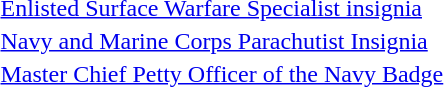<table>
<tr>
<td></td>
<td><a href='#'>Enlisted Surface Warfare Specialist insignia</a></td>
</tr>
<tr>
<td></td>
<td><a href='#'>Navy and Marine Corps Parachutist Insignia</a></td>
</tr>
<tr>
<td></td>
<td><a href='#'>Master Chief Petty Officer of the Navy Badge</a></td>
</tr>
</table>
